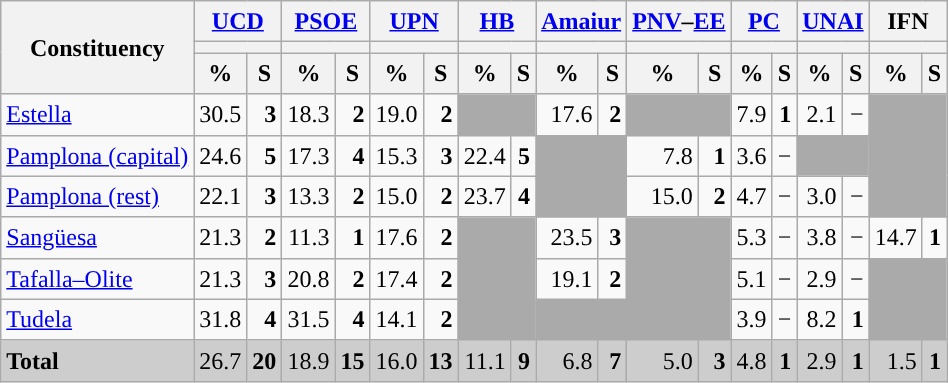<table class="wikitable sortable" style="text-align:right; line-height:20px;">
<tr>
<th rowspan="3">Constituency</th>
<th colspan="2" width="30px" class="unsortable"><a href='#'>UCD</a></th>
<th colspan="2" width="30px" class="unsortable"><a href='#'>PSOE</a></th>
<th colspan="2" width="30px" class="unsortable"><a href='#'>UPN</a></th>
<th colspan="2" width="30px" class="unsortable"><a href='#'>HB</a></th>
<th colspan="2" width="30px" class="unsortable"><a href='#'>Amaiur</a></th>
<th colspan="2" width="30px" class="unsortable"><a href='#'>PNV</a>–<a href='#'>EE</a></th>
<th colspan="2" width="30px" class="unsortable"><a href='#'>PC</a></th>
<th colspan="2" width="30px" class="unsortable"><a href='#'>UNAI</a></th>
<th colspan="2" width="30px" class="unsortable">IFN</th>
</tr>
<tr>
<th colspan="2" style="background:"></th>
<th colspan="2" style="background:"></th>
<th colspan="2" style="background:"></th>
<th colspan="2" style="background:"></th>
<th colspan="2" style="background:"></th>
<th colspan="2" style="background:"></th>
<th colspan="2" style="background:"></th>
<th colspan="2" style="background:"></th>
<th colspan="2" style="background:"></th>
</tr>
<tr>
<th data-sort-type="number">%</th>
<th data-sort-type="number">S</th>
<th data-sort-type="number">%</th>
<th data-sort-type="number">S</th>
<th data-sort-type="number">%</th>
<th data-sort-type="number">S</th>
<th data-sort-type="number">%</th>
<th data-sort-type="number">S</th>
<th data-sort-type="number">%</th>
<th data-sort-type="number">S</th>
<th data-sort-type="number">%</th>
<th data-sort-type="number">S</th>
<th data-sort-type="number">%</th>
<th data-sort-type="number">S</th>
<th data-sort-type="number">%</th>
<th data-sort-type="number">S</th>
<th data-sort-type="number">%</th>
<th data-sort-type="number">S</th>
</tr>
<tr>
<td align="left"><a href='#'>Estella</a></td>
<td style="background:">30.5</td>
<td><strong>3</strong></td>
<td>18.3</td>
<td><strong>2</strong></td>
<td>19.0</td>
<td><strong>2</strong></td>
<td colspan="2" bgcolor="#AAAAAA"></td>
<td>17.6</td>
<td><strong>2</strong></td>
<td colspan="2" bgcolor="#AAAAAA"></td>
<td>7.9</td>
<td><strong>1</strong></td>
<td>2.1</td>
<td>−</td>
<td colspan="2" rowspan="3" bgcolor="#AAAAAA"></td>
</tr>
<tr>
<td align="left"><a href='#'>Pamplona (capital)</a></td>
<td style="background:">24.6</td>
<td><strong>5</strong></td>
<td>17.3</td>
<td><strong>4</strong></td>
<td>15.3</td>
<td><strong>3</strong></td>
<td>22.4</td>
<td><strong>5</strong></td>
<td colspan="2" rowspan="2" bgcolor="#AAAAAA"></td>
<td>7.8</td>
<td><strong>1</strong></td>
<td>3.6</td>
<td>−</td>
<td colspan="2" bgcolor="#AAAAAA"></td>
</tr>
<tr>
<td align="left"><a href='#'>Pamplona (rest)</a></td>
<td>22.1</td>
<td><strong>3</strong></td>
<td>13.3</td>
<td><strong>2</strong></td>
<td>15.0</td>
<td><strong>2</strong></td>
<td style="background:">23.7</td>
<td><strong>4</strong></td>
<td>15.0</td>
<td><strong>2</strong></td>
<td>4.7</td>
<td>−</td>
<td>3.0</td>
<td>−</td>
</tr>
<tr>
<td align="left"><a href='#'>Sangüesa</a></td>
<td>21.3</td>
<td><strong>2</strong></td>
<td>11.3</td>
<td><strong>1</strong></td>
<td>17.6</td>
<td><strong>2</strong></td>
<td colspan="2" rowspan="3" bgcolor="#AAAAAA"></td>
<td style="background:">23.5</td>
<td><strong>3</strong></td>
<td colspan="2" rowspan="3" bgcolor="#AAAAAA"></td>
<td>5.3</td>
<td>−</td>
<td>3.8</td>
<td>−</td>
<td>14.7</td>
<td><strong>1</strong></td>
</tr>
<tr>
<td align="left"><a href='#'>Tafalla–Olite</a></td>
<td style="background:">21.3</td>
<td><strong>3</strong></td>
<td>20.8</td>
<td><strong>2</strong></td>
<td>17.4</td>
<td><strong>2</strong></td>
<td>19.1</td>
<td><strong>2</strong></td>
<td>5.1</td>
<td>−</td>
<td>2.9</td>
<td>−</td>
<td colspan="2" rowspan="2" bgcolor="#AAAAAA"></td>
</tr>
<tr>
<td align="left"><a href='#'>Tudela</a></td>
<td style="background:">31.8</td>
<td><strong>4</strong></td>
<td>31.5</td>
<td><strong>4</strong></td>
<td>14.1</td>
<td><strong>2</strong></td>
<td colspan="2" bgcolor="#AAAAAA"></td>
<td>3.9</td>
<td>−</td>
<td>8.2</td>
<td><strong>1</strong></td>
</tr>
<tr style="background:#CDCDCD;">
<td align="left"><strong>Total</strong></td>
<td style="background:">26.7</td>
<td><strong>20</strong></td>
<td>18.9</td>
<td><strong>15</strong></td>
<td>16.0</td>
<td><strong>13</strong></td>
<td>11.1</td>
<td><strong>9</strong></td>
<td>6.8</td>
<td><strong>7</strong></td>
<td>5.0</td>
<td><strong>3</strong></td>
<td>4.8</td>
<td><strong>1</strong></td>
<td>2.9</td>
<td><strong>1</strong></td>
<td>1.5</td>
<td><strong>1</strong></td>
</tr>
</table>
